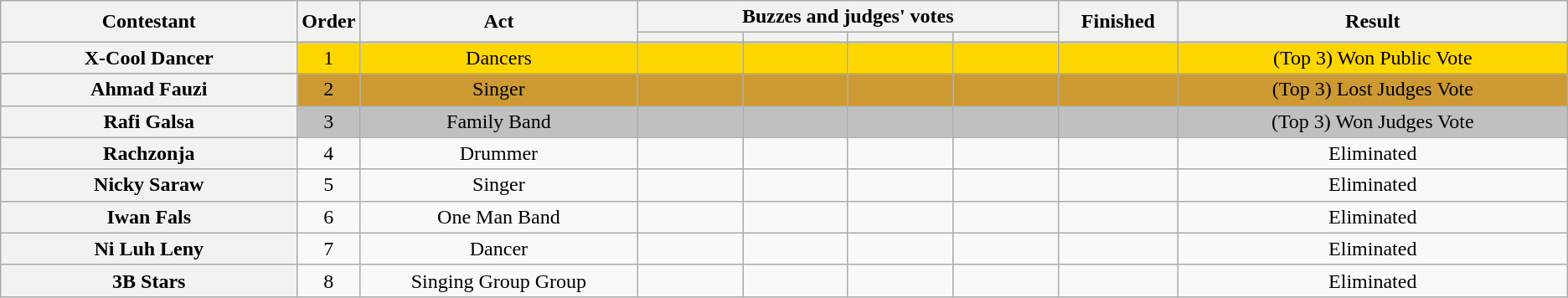<table class="wikitable plainrowheaders sortable" style="text-align:center;">
<tr>
<th scope="col" rowspan="2" class="unsortable" style="width:17em;">Contestant</th>
<th scope="col" rowspan="2" style="width:1em;">Order</th>
<th scope="col" rowspan="2" class="unsortable" style="width:16em;">Act</th>
<th colspan="4">Buzzes and judges' votes</th>
<th scope="col" rowspan="2" style="width:6em;">Finished</th>
<th scope="col" rowspan="2" style="width:23em;">Result</th>
</tr>
<tr>
<th scope="col" style="width:6em;"></th>
<th scope="col" style="width:6em;"></th>
<th scope="col" style="width:6em;"></th>
<th scope="col" style="width:6em;"></th>
</tr>
<tr bgcolor=gold>
<th scope="row">X-Cool Dancer</th>
<td>1</td>
<td>Dancers</td>
<td></td>
<td></td>
<td></td>
<td></td>
<td></td>
<td>(Top 3) Won Public Vote</td>
</tr>
<tr bgcolor=#cc9933>
<th scope="row">Ahmad Fauzi</th>
<td>2</td>
<td>Singer</td>
<td></td>
<td></td>
<td></td>
<td></td>
<td></td>
<td>(Top 3) Lost Judges Vote</td>
</tr>
<tr bgcolor=silver>
<th scope="row">Rafi Galsa</th>
<td>3</td>
<td>Family Band</td>
<td></td>
<td></td>
<td></td>
<td></td>
<td></td>
<td>(Top 3) Won Judges Vote</td>
</tr>
<tr>
<th scope="row">Rachzonja</th>
<td>4</td>
<td>Drummer</td>
<td></td>
<td></td>
<td></td>
<td></td>
<td></td>
<td>Eliminated</td>
</tr>
<tr>
<th scope="row">Nicky Saraw</th>
<td>5</td>
<td>Singer</td>
<td></td>
<td></td>
<td></td>
<td></td>
<td></td>
<td>Eliminated</td>
</tr>
<tr>
<th scope="row">Iwan Fals</th>
<td>6</td>
<td>One Man Band</td>
<td></td>
<td></td>
<td></td>
<td></td>
<td></td>
<td>Eliminated</td>
</tr>
<tr>
<th scope="row">Ni Luh Leny</th>
<td>7</td>
<td>Dancer</td>
<td></td>
<td></td>
<td></td>
<td></td>
<td></td>
<td>Eliminated</td>
</tr>
<tr>
<th scope="row">3B Stars</th>
<td>8</td>
<td>Singing Group Group</td>
<td></td>
<td></td>
<td></td>
<td></td>
<td></td>
<td>Eliminated</td>
</tr>
</table>
